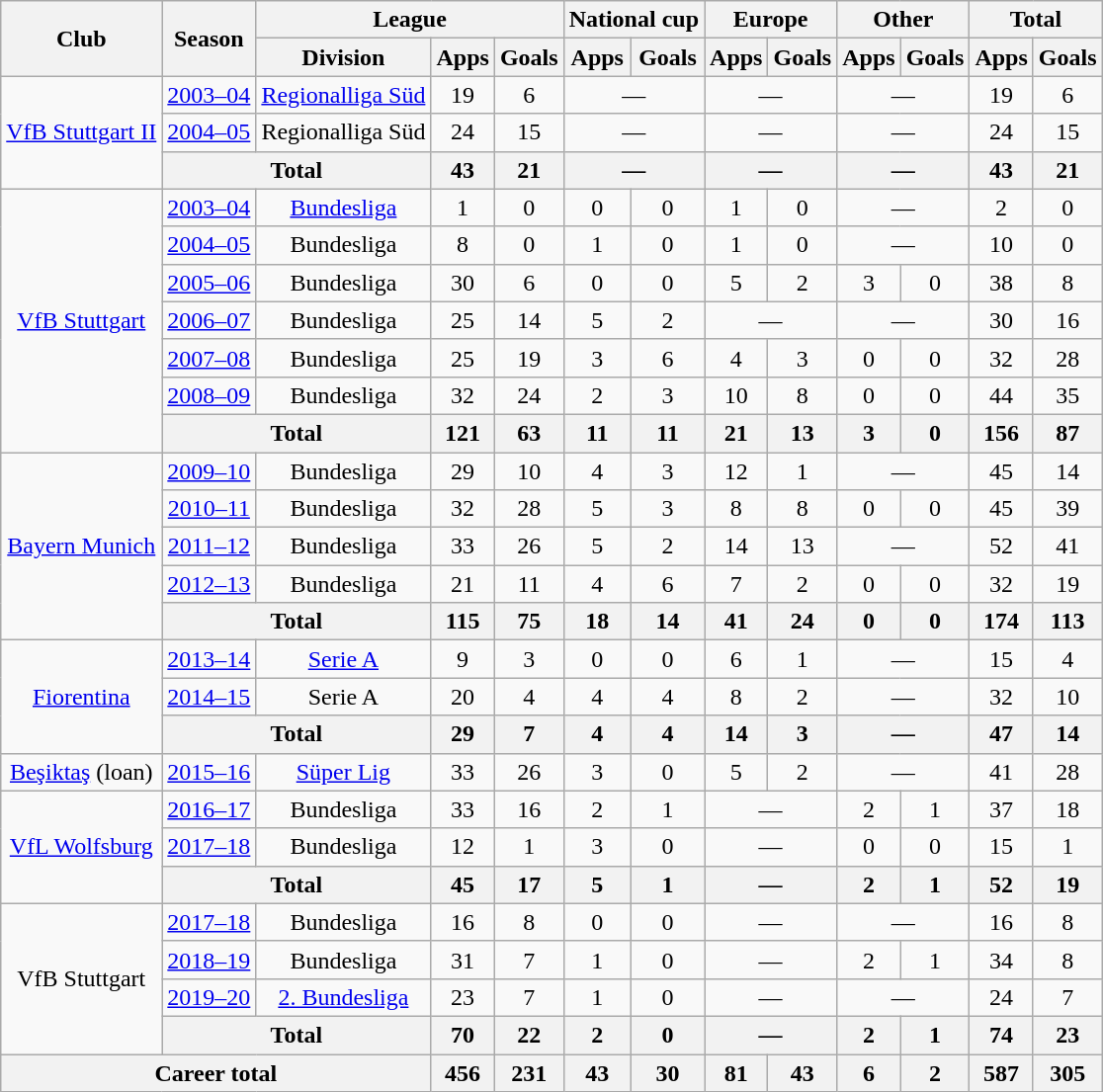<table class="wikitable" style="text-align:center">
<tr>
<th rowspan="2">Club</th>
<th rowspan="2">Season</th>
<th colspan="3">League</th>
<th colspan="2">National cup</th>
<th colspan="2">Europe</th>
<th colspan="2">Other</th>
<th colspan="2">Total</th>
</tr>
<tr>
<th>Division</th>
<th>Apps</th>
<th>Goals</th>
<th>Apps</th>
<th>Goals</th>
<th>Apps</th>
<th>Goals</th>
<th>Apps</th>
<th>Goals</th>
<th>Apps</th>
<th>Goals</th>
</tr>
<tr>
<td rowspan="3"><a href='#'>VfB Stuttgart II</a></td>
<td><a href='#'>2003–04</a></td>
<td><a href='#'>Regionalliga Süd</a></td>
<td>19</td>
<td>6</td>
<td colspan="2">—</td>
<td colspan="2">—</td>
<td colspan="2">—</td>
<td>19</td>
<td>6</td>
</tr>
<tr>
<td><a href='#'>2004–05</a></td>
<td>Regionalliga Süd</td>
<td>24</td>
<td>15</td>
<td colspan="2">—</td>
<td colspan="2">—</td>
<td colspan="2">—</td>
<td>24</td>
<td>15</td>
</tr>
<tr>
<th colspan="2">Total</th>
<th>43</th>
<th>21</th>
<th colspan="2">—</th>
<th colspan="2">—</th>
<th colspan="2">—</th>
<th>43</th>
<th>21</th>
</tr>
<tr>
<td rowspan="7"><a href='#'>VfB Stuttgart</a></td>
<td><a href='#'>2003–04</a></td>
<td><a href='#'>Bundesliga</a></td>
<td>1</td>
<td>0</td>
<td>0</td>
<td>0</td>
<td>1</td>
<td>0</td>
<td colspan="2">—</td>
<td>2</td>
<td>0</td>
</tr>
<tr>
<td><a href='#'>2004–05</a></td>
<td>Bundesliga</td>
<td>8</td>
<td>0</td>
<td>1</td>
<td>0</td>
<td>1</td>
<td>0</td>
<td colspan="2">—</td>
<td>10</td>
<td>0</td>
</tr>
<tr>
<td><a href='#'>2005–06</a></td>
<td>Bundesliga</td>
<td>30</td>
<td>6</td>
<td>0</td>
<td>0</td>
<td>5</td>
<td>2</td>
<td>3</td>
<td>0</td>
<td>38</td>
<td>8</td>
</tr>
<tr>
<td><a href='#'>2006–07</a></td>
<td>Bundesliga</td>
<td>25</td>
<td>14</td>
<td>5</td>
<td>2</td>
<td colspan="2">—</td>
<td colspan="2">—</td>
<td>30</td>
<td>16</td>
</tr>
<tr>
<td><a href='#'>2007–08</a></td>
<td>Bundesliga</td>
<td>25</td>
<td>19</td>
<td>3</td>
<td>6</td>
<td>4</td>
<td>3</td>
<td>0</td>
<td>0</td>
<td>32</td>
<td>28</td>
</tr>
<tr>
<td><a href='#'>2008–09</a></td>
<td>Bundesliga</td>
<td>32</td>
<td>24</td>
<td>2</td>
<td>3</td>
<td>10</td>
<td>8</td>
<td>0</td>
<td>0</td>
<td>44</td>
<td>35</td>
</tr>
<tr>
<th colspan="2">Total</th>
<th>121</th>
<th>63</th>
<th>11</th>
<th>11</th>
<th>21</th>
<th>13</th>
<th>3</th>
<th>0</th>
<th>156</th>
<th>87</th>
</tr>
<tr>
<td rowspan="5"><a href='#'>Bayern Munich</a></td>
<td><a href='#'>2009–10</a></td>
<td>Bundesliga</td>
<td>29</td>
<td>10</td>
<td>4</td>
<td>3</td>
<td>12</td>
<td>1</td>
<td colspan="2">—</td>
<td>45</td>
<td>14</td>
</tr>
<tr>
<td><a href='#'>2010–11</a></td>
<td>Bundesliga</td>
<td>32</td>
<td>28</td>
<td>5</td>
<td>3</td>
<td>8</td>
<td>8</td>
<td>0</td>
<td>0</td>
<td>45</td>
<td>39</td>
</tr>
<tr>
<td><a href='#'>2011–12</a></td>
<td>Bundesliga</td>
<td>33</td>
<td>26</td>
<td>5</td>
<td>2</td>
<td>14</td>
<td>13</td>
<td colspan="2">—</td>
<td>52</td>
<td>41</td>
</tr>
<tr>
<td><a href='#'>2012–13</a></td>
<td>Bundesliga</td>
<td>21</td>
<td>11</td>
<td>4</td>
<td>6</td>
<td>7</td>
<td>2</td>
<td>0</td>
<td>0</td>
<td>32</td>
<td>19</td>
</tr>
<tr>
<th colspan="2">Total</th>
<th>115</th>
<th>75</th>
<th>18</th>
<th>14</th>
<th>41</th>
<th>24</th>
<th>0</th>
<th>0</th>
<th>174</th>
<th>113</th>
</tr>
<tr>
<td rowspan="3"><a href='#'>Fiorentina</a></td>
<td><a href='#'>2013–14</a></td>
<td><a href='#'>Serie A</a></td>
<td>9</td>
<td>3</td>
<td>0</td>
<td>0</td>
<td>6</td>
<td>1</td>
<td colspan="2">—</td>
<td>15</td>
<td>4</td>
</tr>
<tr>
<td><a href='#'>2014–15</a></td>
<td>Serie A</td>
<td>20</td>
<td>4</td>
<td>4</td>
<td>4</td>
<td>8</td>
<td>2</td>
<td colspan="2">—</td>
<td>32</td>
<td>10</td>
</tr>
<tr>
<th colspan="2">Total</th>
<th>29</th>
<th>7</th>
<th>4</th>
<th>4</th>
<th>14</th>
<th>3</th>
<th colspan="2">—</th>
<th>47</th>
<th>14</th>
</tr>
<tr>
<td><a href='#'>Beşiktaş</a> (loan)</td>
<td><a href='#'>2015–16</a></td>
<td><a href='#'>Süper Lig</a></td>
<td>33</td>
<td>26</td>
<td>3</td>
<td>0</td>
<td>5</td>
<td>2</td>
<td colspan="2">—</td>
<td>41</td>
<td>28</td>
</tr>
<tr>
<td rowspan="3"><a href='#'>VfL Wolfsburg</a></td>
<td><a href='#'>2016–17</a></td>
<td>Bundesliga</td>
<td>33</td>
<td>16</td>
<td>2</td>
<td>1</td>
<td colspan="2">—</td>
<td>2</td>
<td>1</td>
<td>37</td>
<td>18</td>
</tr>
<tr>
<td><a href='#'>2017–18</a></td>
<td>Bundesliga</td>
<td>12</td>
<td>1</td>
<td>3</td>
<td>0</td>
<td colspan="2">—</td>
<td>0</td>
<td>0</td>
<td>15</td>
<td>1</td>
</tr>
<tr>
<th colspan="2">Total</th>
<th>45</th>
<th>17</th>
<th>5</th>
<th>1</th>
<th colspan="2">—</th>
<th>2</th>
<th>1</th>
<th>52</th>
<th>19</th>
</tr>
<tr>
<td rowspan="4">VfB Stuttgart</td>
<td><a href='#'>2017–18</a></td>
<td>Bundesliga</td>
<td>16</td>
<td>8</td>
<td>0</td>
<td>0</td>
<td colspan="2">—</td>
<td colspan="2">—</td>
<td>16</td>
<td>8</td>
</tr>
<tr>
<td><a href='#'>2018–19</a></td>
<td>Bundesliga</td>
<td>31</td>
<td>7</td>
<td>1</td>
<td>0</td>
<td colspan="2">—</td>
<td>2</td>
<td>1</td>
<td>34</td>
<td>8</td>
</tr>
<tr>
<td><a href='#'>2019–20</a></td>
<td><a href='#'>2. Bundesliga</a></td>
<td>23</td>
<td>7</td>
<td>1</td>
<td>0</td>
<td colspan="2">—</td>
<td colspan="2">—</td>
<td>24</td>
<td>7</td>
</tr>
<tr>
<th colspan="2">Total</th>
<th>70</th>
<th>22</th>
<th>2</th>
<th>0</th>
<th colspan="2">—</th>
<th>2</th>
<th>1</th>
<th>74</th>
<th>23</th>
</tr>
<tr>
<th colspan="3">Career total</th>
<th>456</th>
<th>231</th>
<th>43</th>
<th>30</th>
<th>81</th>
<th>43</th>
<th>6</th>
<th>2</th>
<th>587</th>
<th>305</th>
</tr>
</table>
